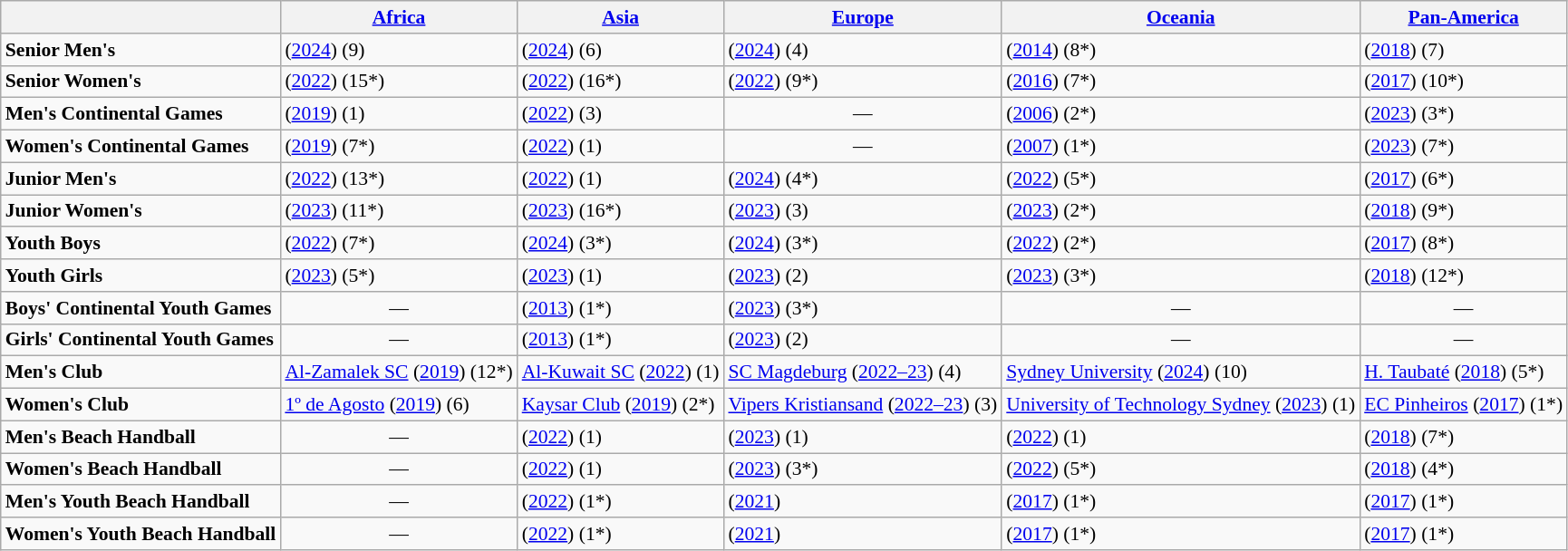<table class=wikitable style= font-size:90%>
<tr>
<th></th>
<th><a href='#'>Africa</a></th>
<th><a href='#'>Asia</a></th>
<th><a href='#'>Europe</a></th>
<th><a href='#'>Oceania</a></th>
<th><a href='#'>Pan-America</a></th>
</tr>
<tr>
<td><strong>Senior Men's</strong></td>
<td> (<a href='#'>2024</a>) (9)</td>
<td> (<a href='#'>2024</a>) (6)</td>
<td> (<a href='#'>2024</a>) (4)</td>
<td> (<a href='#'>2014</a>) (8*)</td>
<td> (<a href='#'>2018</a>) (7)</td>
</tr>
<tr>
<td><strong>Senior Women's</strong></td>
<td> (<a href='#'>2022</a>) (15*)</td>
<td> (<a href='#'>2022</a>) (16*)</td>
<td> (<a href='#'>2022</a>) (9*)</td>
<td> (<a href='#'>2016</a>) (7*)</td>
<td> (<a href='#'>2017</a>) (10*)</td>
</tr>
<tr>
<td><strong>Men's Continental Games</strong></td>
<td> (<a href='#'>2019</a>) (1)</td>
<td> (<a href='#'>2022</a>) (3)</td>
<td align=center>—</td>
<td> (<a href='#'>2006</a>) (2*)</td>
<td> (<a href='#'>2023</a>) (3*)</td>
</tr>
<tr>
<td><strong>Women's Continental Games</strong></td>
<td> (<a href='#'>2019</a>) (7*)</td>
<td> (<a href='#'>2022</a>) (1)</td>
<td align=center>—</td>
<td> (<a href='#'>2007</a>) (1*)</td>
<td> (<a href='#'>2023</a>) (7*)</td>
</tr>
<tr>
<td><strong>Junior Men's</strong></td>
<td> (<a href='#'>2022</a>) (13*)</td>
<td> (<a href='#'>2022</a>) (1)</td>
<td> (<a href='#'>2024</a>) (4*)</td>
<td> (<a href='#'>2022</a>) (5*)</td>
<td> (<a href='#'>2017</a>) (6*)</td>
</tr>
<tr>
<td><strong>Junior Women's</strong></td>
<td> (<a href='#'>2023</a>) (11*)</td>
<td> (<a href='#'>2023</a>) (16*)</td>
<td> (<a href='#'>2023</a>) (3)</td>
<td> (<a href='#'>2023</a>) (2*)</td>
<td> (<a href='#'>2018</a>) (9*)</td>
</tr>
<tr>
<td><strong>Youth Boys</strong></td>
<td> (<a href='#'>2022</a>) (7*)</td>
<td> (<a href='#'>2024</a>) (3*)</td>
<td> (<a href='#'>2024</a>) (3*)</td>
<td> (<a href='#'>2022</a>) (2*)</td>
<td> (<a href='#'>2017</a>) (8*)</td>
</tr>
<tr>
<td><strong>Youth Girls</strong></td>
<td> (<a href='#'>2023</a>) (5*)</td>
<td> (<a href='#'>2023</a>) (1)</td>
<td> (<a href='#'>2023</a>) (2)</td>
<td> (<a href='#'>2023</a>) (3*)</td>
<td> (<a href='#'>2018</a>) (12*)</td>
</tr>
<tr>
<td><strong>Boys' Continental Youth Games</strong></td>
<td align=center>—</td>
<td> (<a href='#'>2013</a>) (1*)</td>
<td> (<a href='#'>2023</a>) (3*)</td>
<td align=center>—</td>
<td align=center>—</td>
</tr>
<tr>
<td><strong>Girls' Continental Youth Games</strong></td>
<td align=center>—</td>
<td> (<a href='#'>2013</a>) (1*)</td>
<td> (<a href='#'>2023</a>) (2)</td>
<td align=center>—</td>
<td align=center>—</td>
</tr>
<tr>
<td><strong>Men's Club</strong></td>
<td> <a href='#'>Al-Zamalek SC</a> (<a href='#'>2019</a>) (12*)</td>
<td> <a href='#'> Al-Kuwait SC</a> (<a href='#'>2022</a>) (1)</td>
<td> <a href='#'>SC Magdeburg</a> (<a href='#'>2022–23</a>) (4)</td>
<td> <a href='#'>Sydney University</a> (<a href='#'>2024</a>) (10)</td>
<td> <a href='#'>H. Taubaté</a> (<a href='#'>2018</a>) (5*)</td>
</tr>
<tr>
<td><strong>Women's Club</strong></td>
<td> <a href='#'>1º de Agosto</a> (<a href='#'>2019</a>) (6)</td>
<td> <a href='#'>Kaysar Club</a> (<a href='#'>2019</a>) (2*)</td>
<td> <a href='#'>Vipers Kristiansand</a> (<a href='#'>2022–23</a>) (3)</td>
<td> <a href='#'>University of Technology Sydney</a> (<a href='#'>2023</a>) (1)</td>
<td> <a href='#'>EC Pinheiros</a> (<a href='#'>2017</a>) (1*)</td>
</tr>
<tr>
<td><strong>Men's Beach Handball</strong></td>
<td align=center>—</td>
<td> (<a href='#'>2022</a>) (1)</td>
<td> (<a href='#'>2023</a>) (1)</td>
<td> (<a href='#'>2022</a>) (1)</td>
<td> (<a href='#'>2018</a>) (7*)</td>
</tr>
<tr>
<td><strong>Women's Beach Handball</strong></td>
<td align=center>—</td>
<td> (<a href='#'>2022</a>) (1)</td>
<td> (<a href='#'>2023</a>) (3*)</td>
<td> (<a href='#'>2022</a>) (5*)</td>
<td> (<a href='#'>2018</a>) (4*)</td>
</tr>
<tr>
<td><strong>Men's Youth Beach Handball</strong></td>
<td align=center>—</td>
<td> (<a href='#'>2022</a>) (1*)</td>
<td> (<a href='#'>2021</a>)</td>
<td> (<a href='#'>2017</a>) (1*)</td>
<td> (<a href='#'>2017</a>) (1*)</td>
</tr>
<tr>
<td><strong>Women's Youth Beach Handball</strong></td>
<td align=center>—</td>
<td> (<a href='#'>2022</a>) (1*)</td>
<td> (<a href='#'>2021</a>)</td>
<td> (<a href='#'>2017</a>) (1*)</td>
<td> (<a href='#'>2017</a>) (1*)</td>
</tr>
</table>
